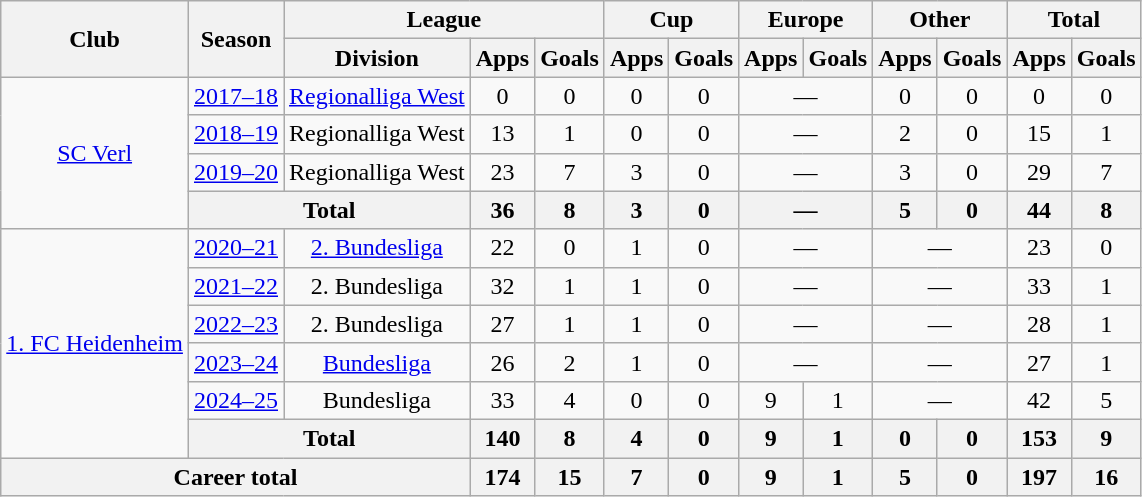<table class="wikitable" style="text-align:center">
<tr>
<th rowspan="2">Club</th>
<th rowspan="2">Season</th>
<th colspan="3">League</th>
<th colspan="2">Cup</th>
<th colspan="2">Europe</th>
<th colspan="2">Other</th>
<th colspan="2">Total</th>
</tr>
<tr>
<th>Division</th>
<th>Apps</th>
<th>Goals</th>
<th>Apps</th>
<th>Goals</th>
<th>Apps</th>
<th>Goals</th>
<th>Apps</th>
<th>Goals</th>
<th>Apps</th>
<th>Goals</th>
</tr>
<tr>
<td rowspan="4"><a href='#'>SC Verl</a></td>
<td><a href='#'>2017–18</a></td>
<td><a href='#'>Regionalliga West</a></td>
<td>0</td>
<td>0</td>
<td>0</td>
<td>0</td>
<td colspan="2">—</td>
<td>0</td>
<td>0</td>
<td>0</td>
<td>0</td>
</tr>
<tr>
<td><a href='#'>2018–19</a></td>
<td>Regionalliga West</td>
<td>13</td>
<td>1</td>
<td>0</td>
<td>0</td>
<td colspan="2">—</td>
<td>2</td>
<td>0</td>
<td>15</td>
<td>1</td>
</tr>
<tr>
<td><a href='#'>2019–20</a></td>
<td>Regionalliga West</td>
<td>23</td>
<td>7</td>
<td>3</td>
<td>0</td>
<td colspan="2">—</td>
<td>3</td>
<td>0</td>
<td>29</td>
<td>7</td>
</tr>
<tr>
<th colspan="2">Total</th>
<th>36</th>
<th>8</th>
<th>3</th>
<th>0</th>
<th colspan="2">—</th>
<th>5</th>
<th>0</th>
<th>44</th>
<th>8</th>
</tr>
<tr>
<td rowspan="6"><a href='#'>1. FC Heidenheim</a></td>
<td><a href='#'>2020–21</a></td>
<td><a href='#'>2. Bundesliga</a></td>
<td>22</td>
<td>0</td>
<td>1</td>
<td>0</td>
<td colspan="2">—</td>
<td colspan="2">—</td>
<td>23</td>
<td>0</td>
</tr>
<tr>
<td><a href='#'>2021–22</a></td>
<td>2. Bundesliga</td>
<td>32</td>
<td>1</td>
<td>1</td>
<td>0</td>
<td colspan="2">—</td>
<td colspan="2">—</td>
<td>33</td>
<td>1</td>
</tr>
<tr>
<td><a href='#'>2022–23</a></td>
<td>2. Bundesliga</td>
<td>27</td>
<td>1</td>
<td>1</td>
<td>0</td>
<td colspan="2">—</td>
<td colspan="2">—</td>
<td>28</td>
<td>1</td>
</tr>
<tr>
<td><a href='#'>2023–24</a></td>
<td><a href='#'>Bundesliga</a></td>
<td>26</td>
<td>2</td>
<td>1</td>
<td>0</td>
<td colspan="2">—</td>
<td colspan="2">—</td>
<td>27</td>
<td>1</td>
</tr>
<tr>
<td><a href='#'>2024–25</a></td>
<td>Bundesliga</td>
<td>33</td>
<td>4</td>
<td>0</td>
<td>0</td>
<td>9</td>
<td>1</td>
<td colspan="2">—</td>
<td>42</td>
<td>5</td>
</tr>
<tr>
<th colspan="2">Total</th>
<th>140</th>
<th>8</th>
<th>4</th>
<th>0</th>
<th>9</th>
<th>1</th>
<th>0</th>
<th>0</th>
<th>153</th>
<th>9</th>
</tr>
<tr>
<th colspan="3">Career total</th>
<th>174</th>
<th>15</th>
<th>7</th>
<th>0</th>
<th>9</th>
<th>1</th>
<th>5</th>
<th>0</th>
<th>197</th>
<th>16</th>
</tr>
</table>
